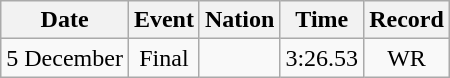<table class=wikitable style=text-align:center>
<tr>
<th>Date</th>
<th>Event</th>
<th>Nation</th>
<th>Time</th>
<th>Record</th>
</tr>
<tr>
<td>5 December</td>
<td>Final</td>
<td align=left></td>
<td>3:26.53</td>
<td>WR</td>
</tr>
</table>
